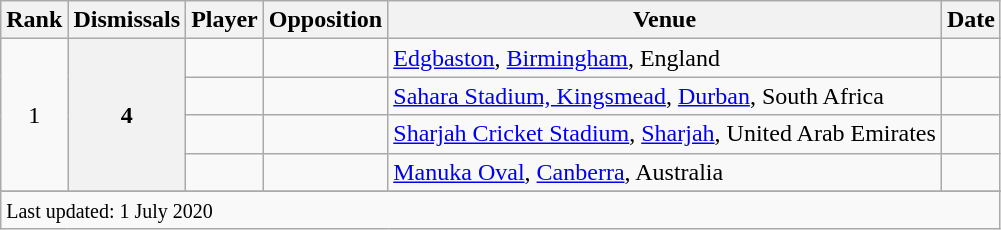<table class="wikitable plainrowheaders sortable">
<tr>
<th scope=col>Rank</th>
<th scope=col>Dismissals</th>
<th scope=col>Player</th>
<th scope=col>Opposition</th>
<th scope=col>Venue</th>
<th scope=col>Date</th>
</tr>
<tr>
<td align=center rowspan=4>1</td>
<th scope=row style=text-align:center; rowspan=4>4</th>
<td></td>
<td></td>
<td><a href='#'>Edgbaston</a>, <a href='#'>Birmingham</a>, England</td>
<td></td>
</tr>
<tr>
<td></td>
<td></td>
<td><a href='#'>Sahara Stadium, Kingsmead</a>, <a href='#'>Durban</a>, South Africa</td>
<td></td>
</tr>
<tr>
<td></td>
<td></td>
<td><a href='#'>Sharjah Cricket Stadium</a>, <a href='#'>Sharjah</a>, United Arab Emirates</td>
<td></td>
</tr>
<tr>
<td></td>
<td></td>
<td><a href='#'>Manuka Oval</a>, <a href='#'>Canberra</a>, Australia</td>
<td></td>
</tr>
<tr>
</tr>
<tr class=sortbottom>
<td colspan=6><small>Last updated: 1 July 2020</small></td>
</tr>
</table>
